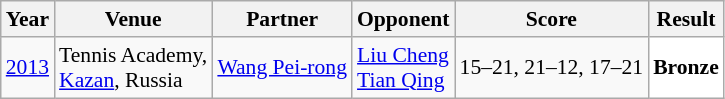<table class="sortable wikitable" style="font-size: 90%;">
<tr>
<th>Year</th>
<th>Venue</th>
<th>Partner</th>
<th>Opponent</th>
<th>Score</th>
<th>Result</th>
</tr>
<tr>
<td align="center"><a href='#'>2013</a></td>
<td align="left">Tennis Academy,<br><a href='#'>Kazan</a>, Russia</td>
<td align="left"> <a href='#'>Wang Pei-rong</a></td>
<td align="left"> <a href='#'>Liu Cheng</a><br> <a href='#'>Tian Qing</a></td>
<td align="left">15–21, 21–12, 17–21</td>
<td style="text-align:left; background:white"> <strong>Bronze</strong></td>
</tr>
</table>
